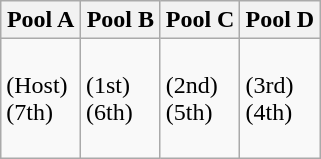<table class="wikitable">
<tr>
<th width=25%>Pool A</th>
<th width=25%>Pool B</th>
<th width=25%>Pool C</th>
<th width=25%>Pool D</th>
</tr>
<tr>
<td valign=top><br> (Host)<br>
 (7th)<br>
</td>
<td><br> (1st)<br>
 (6th)<br>
<br>
</td>
<td><br> (2nd)<br>
 (5th)<br>
<br>
</td>
<td><br> (3rd)<br>
 (4th)<br>
<br>
</td>
</tr>
</table>
